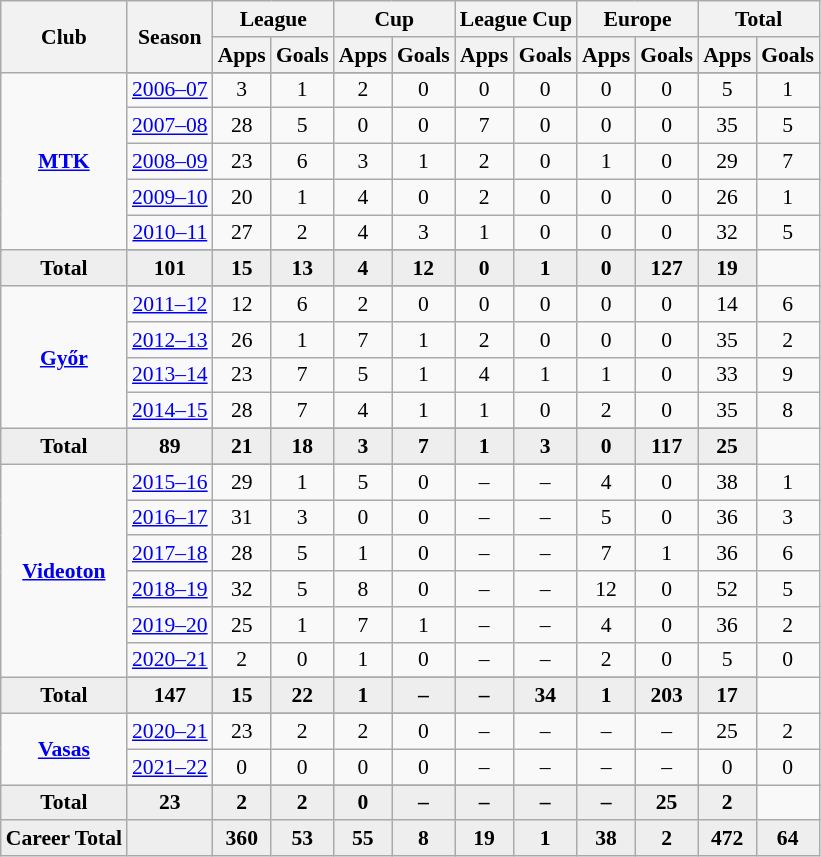<table class="wikitable" style="font-size:90%; text-align: center;">
<tr>
<th rowspan="2">Club</th>
<th rowspan="2">Season</th>
<th colspan="2">League</th>
<th colspan="2">Cup</th>
<th colspan="2">League Cup</th>
<th colspan="2">Europe</th>
<th colspan="2">Total</th>
</tr>
<tr>
<th>Apps</th>
<th>Goals</th>
<th>Apps</th>
<th>Goals</th>
<th>Apps</th>
<th>Goals</th>
<th>Apps</th>
<th>Goals</th>
<th>Apps</th>
<th>Goals</th>
</tr>
<tr ||-||-||-|->
<td rowspan="7" valign="center"><strong><a href='#'>MTK</a></strong></td>
</tr>
<tr>
<td><a href='#'>2006–07</a></td>
<td>3</td>
<td>1</td>
<td>2</td>
<td>0</td>
<td>0</td>
<td>0</td>
<td>0</td>
<td>0</td>
<td>5</td>
<td>1</td>
</tr>
<tr>
<td><a href='#'>2007–08</a></td>
<td>28</td>
<td>5</td>
<td>0</td>
<td>0</td>
<td>7</td>
<td>0</td>
<td>0</td>
<td>0</td>
<td>35</td>
<td>5</td>
</tr>
<tr>
<td><a href='#'>2008–09</a></td>
<td>23</td>
<td>6</td>
<td>3</td>
<td>1</td>
<td>2</td>
<td>0</td>
<td>1</td>
<td>0</td>
<td>29</td>
<td>7</td>
</tr>
<tr>
<td><a href='#'>2009–10</a></td>
<td>20</td>
<td>1</td>
<td>4</td>
<td>0</td>
<td>2</td>
<td>0</td>
<td>0</td>
<td>0</td>
<td>26</td>
<td>1</td>
</tr>
<tr>
<td><a href='#'>2010–11</a></td>
<td>27</td>
<td>2</td>
<td>4</td>
<td>3</td>
<td>1</td>
<td>0</td>
<td>0</td>
<td>0</td>
<td>32</td>
<td>5</td>
</tr>
<tr>
</tr>
<tr style="font-weight:bold; background-color:#eeeeee;">
<td>Total</td>
<td>101</td>
<td>15</td>
<td>13</td>
<td>4</td>
<td>12</td>
<td>0</td>
<td>1</td>
<td>0</td>
<td>127</td>
<td>19</td>
</tr>
<tr>
<td rowspan="6" valign="center"><strong><a href='#'>Győr</a></strong></td>
</tr>
<tr>
<td><a href='#'>2011–12</a></td>
<td>12</td>
<td>6</td>
<td>2</td>
<td>0</td>
<td>0</td>
<td>0</td>
<td>0</td>
<td>0</td>
<td>14</td>
<td>6</td>
</tr>
<tr>
<td><a href='#'>2012–13</a></td>
<td>26</td>
<td>1</td>
<td>7</td>
<td>1</td>
<td>2</td>
<td>0</td>
<td>0</td>
<td>0</td>
<td>35</td>
<td>2</td>
</tr>
<tr>
<td><a href='#'>2013–14</a></td>
<td>23</td>
<td>7</td>
<td>5</td>
<td>1</td>
<td>4</td>
<td>1</td>
<td>1</td>
<td>0</td>
<td>33</td>
<td>9</td>
</tr>
<tr>
<td><a href='#'>2014–15</a></td>
<td>28</td>
<td>7</td>
<td>4</td>
<td>1</td>
<td>1</td>
<td>0</td>
<td>2</td>
<td>0</td>
<td>35</td>
<td>8</td>
</tr>
<tr>
</tr>
<tr style="font-weight:bold; background-color:#eeeeee;">
<td>Total</td>
<td>89</td>
<td>21</td>
<td>18</td>
<td>3</td>
<td>7</td>
<td>1</td>
<td>3</td>
<td>0</td>
<td>117</td>
<td>25</td>
</tr>
<tr>
<td rowspan="8" valign="center"><strong><a href='#'>Videoton</a></strong></td>
</tr>
<tr>
<td><a href='#'>2015–16</a></td>
<td>29</td>
<td>1</td>
<td>5</td>
<td>0</td>
<td>–</td>
<td>–</td>
<td>4</td>
<td>0</td>
<td>38</td>
<td>1</td>
</tr>
<tr>
<td><a href='#'>2016–17</a></td>
<td>31</td>
<td>3</td>
<td>0</td>
<td>0</td>
<td>–</td>
<td>–</td>
<td>5</td>
<td>0</td>
<td>36</td>
<td>3</td>
</tr>
<tr>
<td><a href='#'>2017–18</a></td>
<td>28</td>
<td>5</td>
<td>1</td>
<td>0</td>
<td>–</td>
<td>–</td>
<td>7</td>
<td>1</td>
<td>36</td>
<td>6</td>
</tr>
<tr>
<td><a href='#'>2018–19</a></td>
<td>32</td>
<td>5</td>
<td>8</td>
<td>0</td>
<td>–</td>
<td>–</td>
<td>12</td>
<td>0</td>
<td>52</td>
<td>5</td>
</tr>
<tr>
<td><a href='#'>2019–20</a></td>
<td>25</td>
<td>1</td>
<td>7</td>
<td>1</td>
<td>–</td>
<td>–</td>
<td>4</td>
<td>0</td>
<td>36</td>
<td>2</td>
</tr>
<tr>
<td><a href='#'>2020–21</a></td>
<td>2</td>
<td>0</td>
<td>1</td>
<td>0</td>
<td>–</td>
<td>–</td>
<td>2</td>
<td>0</td>
<td>5</td>
<td>0</td>
</tr>
<tr>
</tr>
<tr style="font-weight:bold; background-color:#eeeeee;">
<td>Total</td>
<td>147</td>
<td>15</td>
<td>22</td>
<td>1</td>
<td>–</td>
<td>–</td>
<td>34</td>
<td>1</td>
<td>203</td>
<td>17</td>
</tr>
<tr>
<td rowspan="4" valign="center"><strong><a href='#'>Vasas</a></strong></td>
</tr>
<tr>
<td><a href='#'>2020–21</a></td>
<td>23</td>
<td>2</td>
<td>2</td>
<td>0</td>
<td>–</td>
<td>–</td>
<td>–</td>
<td>–</td>
<td>25</td>
<td>2</td>
</tr>
<tr>
<td><a href='#'>2021–22</a></td>
<td>0</td>
<td>0</td>
<td>0</td>
<td>0</td>
<td>–</td>
<td>–</td>
<td>–</td>
<td>–</td>
<td>0</td>
<td>0</td>
</tr>
<tr>
</tr>
<tr style="font-weight:bold; background-color:#eeeeee;">
<td>Total</td>
<td>23</td>
<td>2</td>
<td>2</td>
<td>0</td>
<td>–</td>
<td>–</td>
<td>–</td>
<td>–</td>
<td>25</td>
<td>2</td>
</tr>
<tr style="font-weight:bold; background-color:#eeeeee;">
<td rowspan="2" valign="top"><strong>Career Total</strong></td>
<td></td>
<td><strong>360</strong></td>
<td><strong>53</strong></td>
<td><strong>55</strong></td>
<td><strong>8</strong></td>
<td><strong>19</strong></td>
<td><strong>1</strong></td>
<td><strong>38</strong></td>
<td><strong>2</strong></td>
<td><strong>472</strong></td>
<td><strong>64</strong></td>
</tr>
</table>
